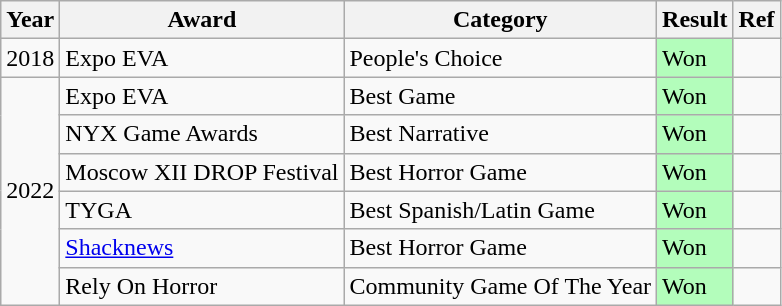<table class="wikitable sortable">
<tr>
<th>Year</th>
<th>Award</th>
<th>Category</th>
<th>Result</th>
<th>Ref</th>
</tr>
<tr>
<td style="text-align:center;">2018</td>
<td>Expo EVA</td>
<td>People's Choice</td>
<td style="background: #b3fdbb; ">Won</td>
<td style="text-align:center;"></td>
</tr>
<tr>
<td rowspan="6" style="text-align:center;">2022</td>
<td>Expo EVA</td>
<td>Best Game</td>
<td style="background: #b3fdbb; ">Won</td>
<td style="text-align:center;"></td>
</tr>
<tr>
<td>NYX Game Awards</td>
<td>Best Narrative</td>
<td style="background: #b3fdbb; ">Won</td>
<td style="text-align:center;"></td>
</tr>
<tr>
<td>Moscow XII DROP Festival</td>
<td>Best Horror Game</td>
<td style="background: #b3fdbb; ">Won</td>
<td style="text-align:center;"></td>
</tr>
<tr>
<td>TYGA</td>
<td>Best Spanish/Latin Game</td>
<td style="background: #b3fdbb; ">Won</td>
<td style="text-align:center;"></td>
</tr>
<tr>
<td><a href='#'>Shacknews</a></td>
<td>Best Horror Game</td>
<td style="background: #b3fdbb; ">Won</td>
<td style="text-align:center;"></td>
</tr>
<tr>
<td>Rely On Horror</td>
<td>Community Game Of The Year</td>
<td style="background: #b3fdbb; ">Won</td>
<td style="text-align:center;"></td>
</tr>
</table>
